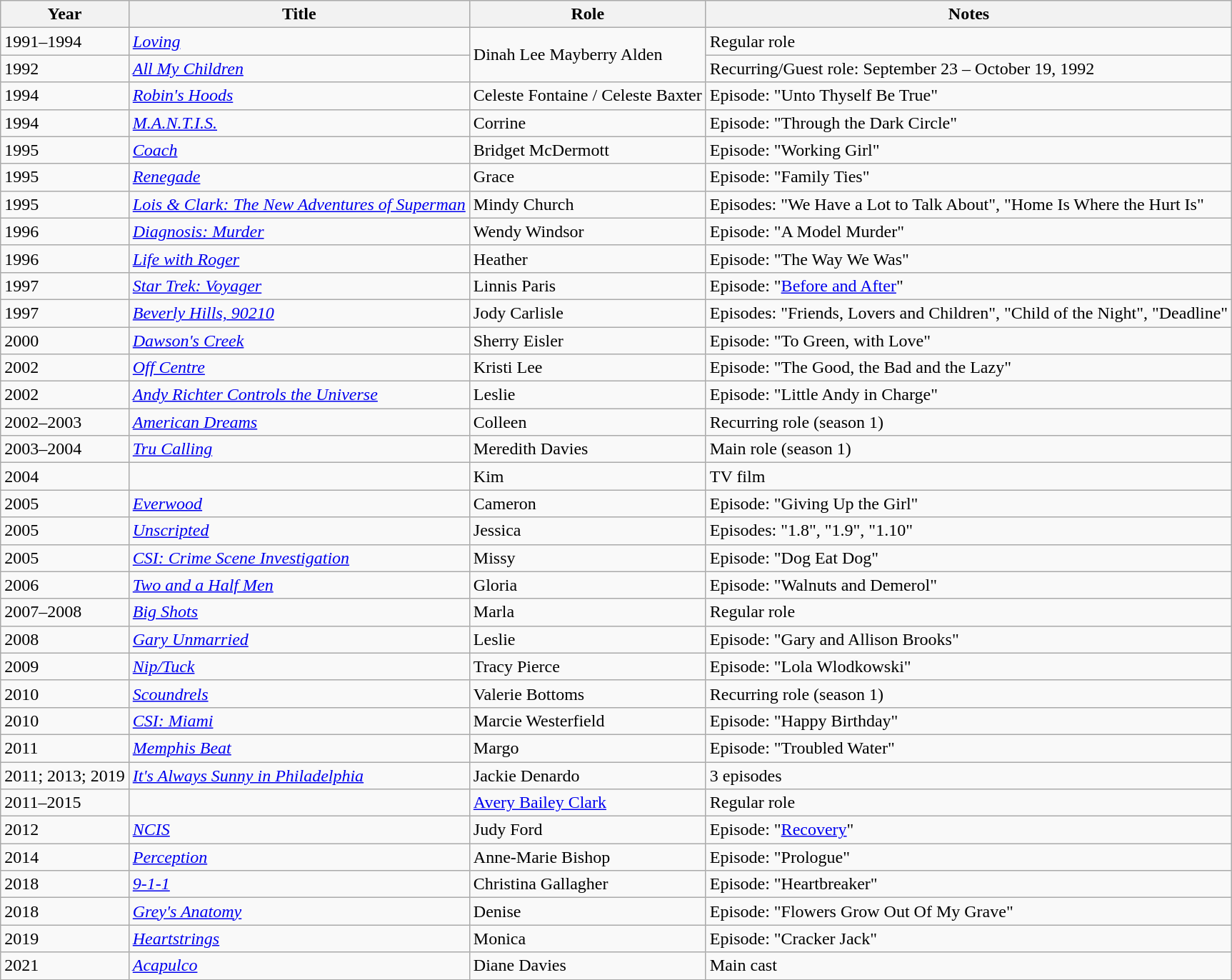<table class="wikitable sortable plainrowheaders">
<tr>
<th scope="col">Year</th>
<th scope="col">Title</th>
<th scope="col">Role</th>
<th scope="col" class="unsortable">Notes</th>
</tr>
<tr>
<td>1991–1994</td>
<td><em><a href='#'>Loving</a></em></td>
<td rowspan="2">Dinah Lee Mayberry Alden</td>
<td>Regular role</td>
</tr>
<tr>
<td>1992</td>
<td><em><a href='#'>All My Children</a></em></td>
<td>Recurring/Guest role: September 23 – October 19, 1992</td>
</tr>
<tr>
<td>1994</td>
<td><em><a href='#'>Robin's Hoods</a></em></td>
<td>Celeste Fontaine / Celeste Baxter</td>
<td>Episode: "Unto Thyself Be True"</td>
</tr>
<tr>
<td>1994</td>
<td><em><a href='#'>M.A.N.T.I.S.</a></em></td>
<td>Corrine</td>
<td>Episode: "Through the Dark Circle"</td>
</tr>
<tr>
<td>1995</td>
<td><em><a href='#'>Coach</a></em></td>
<td>Bridget McDermott</td>
<td>Episode: "Working Girl"</td>
</tr>
<tr>
<td>1995</td>
<td><em><a href='#'>Renegade</a></em></td>
<td>Grace</td>
<td>Episode: "Family Ties"</td>
</tr>
<tr>
<td>1995</td>
<td><em><a href='#'>Lois & Clark: The New Adventures of Superman</a></em></td>
<td>Mindy Church</td>
<td>Episodes: "We Have a Lot to Talk About", "Home Is Where the Hurt Is"</td>
</tr>
<tr>
<td>1996</td>
<td><em><a href='#'>Diagnosis: Murder</a></em></td>
<td>Wendy Windsor</td>
<td>Episode: "A Model Murder"</td>
</tr>
<tr>
<td>1996</td>
<td><em><a href='#'>Life with Roger</a></em></td>
<td>Heather</td>
<td>Episode: "The Way We Was"</td>
</tr>
<tr>
<td>1997</td>
<td><em><a href='#'>Star Trek: Voyager</a></em></td>
<td>Linnis Paris</td>
<td>Episode: "<a href='#'>Before and After</a>"</td>
</tr>
<tr>
<td>1997</td>
<td><em><a href='#'>Beverly Hills, 90210</a></em></td>
<td>Jody Carlisle</td>
<td>Episodes: "Friends, Lovers and Children", "Child of the Night", "Deadline"</td>
</tr>
<tr>
<td>2000</td>
<td><em><a href='#'>Dawson's Creek</a></em></td>
<td>Sherry Eisler</td>
<td>Episode: "To Green, with Love"</td>
</tr>
<tr>
<td>2002</td>
<td><em><a href='#'>Off Centre</a></em></td>
<td>Kristi Lee</td>
<td>Episode: "The Good, the Bad and the Lazy"</td>
</tr>
<tr>
<td>2002</td>
<td><em><a href='#'>Andy Richter Controls the Universe</a></em></td>
<td>Leslie</td>
<td>Episode: "Little Andy in Charge"</td>
</tr>
<tr>
<td>2002–2003</td>
<td><em><a href='#'>American Dreams</a></em></td>
<td>Colleen</td>
<td>Recurring role (season 1)</td>
</tr>
<tr>
<td>2003–2004</td>
<td><em><a href='#'>Tru Calling</a></em></td>
<td>Meredith Davies</td>
<td>Main role (season 1)</td>
</tr>
<tr>
<td>2004</td>
<td><em></em></td>
<td>Kim</td>
<td>TV film</td>
</tr>
<tr>
<td>2005</td>
<td><em><a href='#'>Everwood</a></em></td>
<td>Cameron</td>
<td>Episode: "Giving Up the Girl"</td>
</tr>
<tr>
<td>2005</td>
<td><em><a href='#'>Unscripted</a></em></td>
<td>Jessica</td>
<td>Episodes: "1.8", "1.9", "1.10"</td>
</tr>
<tr>
<td>2005</td>
<td><em><a href='#'>CSI: Crime Scene Investigation</a></em></td>
<td>Missy</td>
<td>Episode: "Dog Eat Dog"</td>
</tr>
<tr>
<td>2006</td>
<td><em><a href='#'>Two and a Half Men</a></em></td>
<td>Gloria</td>
<td>Episode: "Walnuts and Demerol"</td>
</tr>
<tr>
<td>2007–2008</td>
<td><em><a href='#'>Big Shots</a></em></td>
<td>Marla</td>
<td>Regular role</td>
</tr>
<tr>
<td>2008</td>
<td><em><a href='#'>Gary Unmarried</a></em></td>
<td>Leslie</td>
<td>Episode: "Gary and Allison Brooks"</td>
</tr>
<tr>
<td>2009</td>
<td><em><a href='#'>Nip/Tuck</a></em></td>
<td>Tracy Pierce</td>
<td>Episode: "Lola Wlodkowski"</td>
</tr>
<tr>
<td>2010</td>
<td><em><a href='#'>Scoundrels</a></em></td>
<td>Valerie Bottoms</td>
<td>Recurring role (season 1)</td>
</tr>
<tr>
<td>2010</td>
<td><em><a href='#'>CSI: Miami</a></em></td>
<td>Marcie Westerfield</td>
<td>Episode: "Happy Birthday"</td>
</tr>
<tr>
<td>2011</td>
<td><em><a href='#'>Memphis Beat</a></em></td>
<td>Margo</td>
<td>Episode: "Troubled Water"</td>
</tr>
<tr>
<td>2011; 2013; 2019</td>
<td><em><a href='#'>It's Always Sunny in Philadelphia</a></em></td>
<td>Jackie Denardo</td>
<td>3 episodes</td>
</tr>
<tr>
<td>2011–2015</td>
<td><em></em></td>
<td><a href='#'>Avery Bailey Clark</a></td>
<td>Regular role</td>
</tr>
<tr>
<td>2012</td>
<td><em><a href='#'>NCIS</a></em></td>
<td>Judy Ford</td>
<td>Episode: "<a href='#'>Recovery</a>"</td>
</tr>
<tr>
<td>2014</td>
<td><em><a href='#'>Perception</a></em></td>
<td>Anne-Marie Bishop</td>
<td>Episode: "Prologue"</td>
</tr>
<tr>
<td>2018</td>
<td><em><a href='#'>9-1-1</a></em></td>
<td>Christina Gallagher</td>
<td>Episode: "Heartbreaker"</td>
</tr>
<tr>
<td>2018</td>
<td><em><a href='#'>Grey's Anatomy</a></em></td>
<td>Denise</td>
<td>Episode: "Flowers Grow Out Of My Grave"</td>
</tr>
<tr>
<td>2019</td>
<td><em><a href='#'>Heartstrings</a></em></td>
<td>Monica</td>
<td>Episode: "Cracker Jack"</td>
</tr>
<tr>
<td>2021</td>
<td><em><a href='#'>Acapulco</a></em></td>
<td>Diane Davies</td>
<td>Main cast</td>
</tr>
</table>
